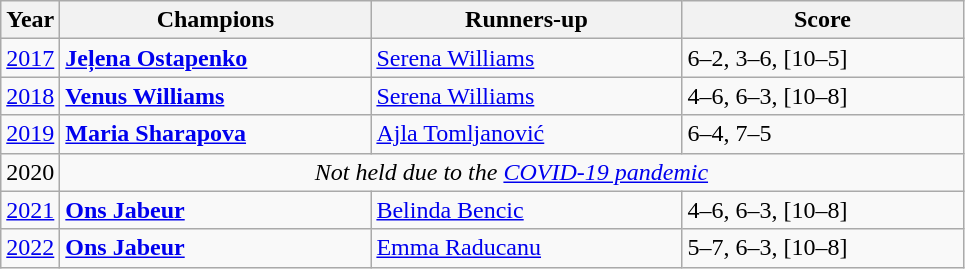<table class="wikitable">
<tr>
<th>Year</th>
<th style="width:200px">Champions</th>
<th style="width:200px">Runners-up</th>
<th style="width:180px" class="unsortable">Score</th>
</tr>
<tr>
<td><a href='#'>2017</a></td>
<td> <strong><a href='#'>Jeļena Ostapenko</a></strong></td>
<td> <a href='#'>Serena Williams</a></td>
<td>6–2, 3–6, [10–5]</td>
</tr>
<tr>
<td><a href='#'>2018</a></td>
<td> <strong><a href='#'>Venus Williams</a></strong></td>
<td> <a href='#'>Serena Williams</a></td>
<td>4–6, 6–3, [10–8]</td>
</tr>
<tr>
<td><a href='#'>2019</a></td>
<td> <strong><a href='#'>Maria Sharapova</a></strong></td>
<td> <a href='#'>Ajla Tomljanović</a></td>
<td>6–4, 7–5</td>
</tr>
<tr>
<td>2020</td>
<td colspan="3" style="text-align:center;"><em>Not held due to the <a href='#'>COVID-19 pandemic</a></em></td>
</tr>
<tr>
<td><a href='#'>2021</a></td>
<td> <strong><a href='#'>Ons Jabeur</a></strong></td>
<td> <a href='#'>Belinda Bencic</a></td>
<td>4–6, 6–3, [10–8]</td>
</tr>
<tr>
<td><a href='#'>2022</a></td>
<td> <strong><a href='#'>Ons Jabeur</a></strong></td>
<td> <a href='#'>Emma Raducanu</a></td>
<td>5–7, 6–3, [10–8]</td>
</tr>
</table>
